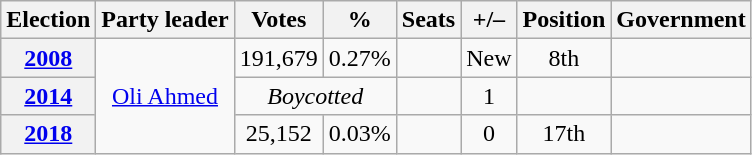<table class=wikitable style=text-align:center>
<tr>
<th><strong>Election</strong></th>
<th>Party leader</th>
<th><strong>Votes</strong></th>
<th><strong>%</strong></th>
<th><strong>Seats</strong></th>
<th>+/–</th>
<th><strong>Position</strong></th>
<th>Government</th>
</tr>
<tr>
<th><a href='#'>2008</a></th>
<td rowspan="3"><a href='#'>Oli Ahmed</a></td>
<td>191,679</td>
<td>0.27%</td>
<td></td>
<td>New</td>
<td> 8th</td>
<td></td>
</tr>
<tr>
<th><a href='#'>2014</a></th>
<td colspan=2><em>Boycotted</em></td>
<td></td>
<td> 1</td>
<td></td>
<td></td>
</tr>
<tr>
<th><a href='#'>2018</a></th>
<td>25,152</td>
<td>0.03%</td>
<td></td>
<td> 0</td>
<td> 17th</td>
<td></td>
</tr>
</table>
